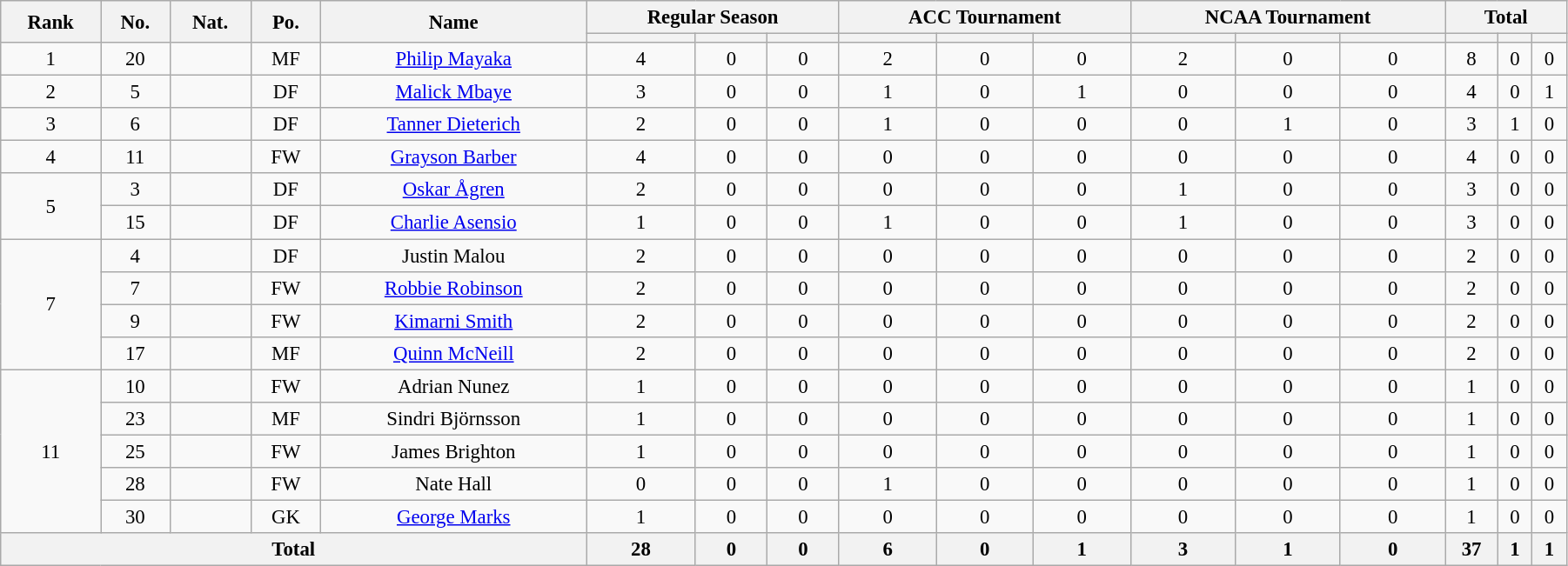<table class="wikitable" style="text-align:center; font-size:95%; width:95%;">
<tr>
<th rowspan=2>Rank</th>
<th rowspan=2>No.</th>
<th rowspan=2>Nat.</th>
<th rowspan=2>Po.</th>
<th rowspan=2>Name</th>
<th colspan=3>Regular Season</th>
<th colspan=3>ACC Tournament</th>
<th colspan=3>NCAA Tournament</th>
<th colspan=3>Total</th>
</tr>
<tr>
<th></th>
<th></th>
<th></th>
<th></th>
<th></th>
<th></th>
<th></th>
<th></th>
<th></th>
<th></th>
<th></th>
<th></th>
</tr>
<tr>
<td>1</td>
<td>20</td>
<td></td>
<td>MF</td>
<td><a href='#'>Philip Mayaka</a></td>
<td>4</td>
<td>0</td>
<td>0</td>
<td>2</td>
<td>0</td>
<td>0</td>
<td>2</td>
<td>0</td>
<td>0</td>
<td>8</td>
<td>0</td>
<td>0</td>
</tr>
<tr>
<td>2</td>
<td>5</td>
<td></td>
<td>DF</td>
<td><a href='#'>Malick Mbaye</a></td>
<td>3</td>
<td>0</td>
<td>0</td>
<td>1</td>
<td>0</td>
<td>1</td>
<td>0</td>
<td>0</td>
<td>0</td>
<td>4</td>
<td>0</td>
<td>1</td>
</tr>
<tr>
<td>3</td>
<td>6</td>
<td></td>
<td>DF</td>
<td><a href='#'>Tanner Dieterich</a></td>
<td>2</td>
<td>0</td>
<td>0</td>
<td>1</td>
<td>0</td>
<td>0</td>
<td>0</td>
<td>1</td>
<td>0</td>
<td>3</td>
<td>1</td>
<td>0</td>
</tr>
<tr>
<td>4</td>
<td>11</td>
<td></td>
<td>FW</td>
<td><a href='#'>Grayson Barber</a></td>
<td>4</td>
<td>0</td>
<td>0</td>
<td>0</td>
<td>0</td>
<td>0</td>
<td>0</td>
<td>0</td>
<td>0</td>
<td>4</td>
<td>0</td>
<td>0</td>
</tr>
<tr>
<td rowspan=2>5</td>
<td>3</td>
<td></td>
<td>DF</td>
<td><a href='#'>Oskar Ågren</a></td>
<td>2</td>
<td>0</td>
<td>0</td>
<td>0</td>
<td>0</td>
<td>0</td>
<td>1</td>
<td>0</td>
<td>0</td>
<td>3</td>
<td>0</td>
<td>0</td>
</tr>
<tr>
<td>15</td>
<td></td>
<td>DF</td>
<td><a href='#'>Charlie Asensio</a></td>
<td>1</td>
<td>0</td>
<td>0</td>
<td>1</td>
<td>0</td>
<td>0</td>
<td>1</td>
<td>0</td>
<td>0</td>
<td>3</td>
<td>0</td>
<td>0</td>
</tr>
<tr>
<td rowspan=4>7</td>
<td>4</td>
<td></td>
<td>DF</td>
<td>Justin Malou</td>
<td>2</td>
<td>0</td>
<td>0</td>
<td>0</td>
<td>0</td>
<td>0</td>
<td>0</td>
<td>0</td>
<td>0</td>
<td>2</td>
<td>0</td>
<td>0</td>
</tr>
<tr>
<td>7</td>
<td></td>
<td>FW</td>
<td><a href='#'>Robbie Robinson</a></td>
<td>2</td>
<td>0</td>
<td>0</td>
<td>0</td>
<td>0</td>
<td>0</td>
<td>0</td>
<td>0</td>
<td>0</td>
<td>2</td>
<td>0</td>
<td>0</td>
</tr>
<tr>
<td>9</td>
<td></td>
<td>FW</td>
<td><a href='#'>Kimarni Smith</a></td>
<td>2</td>
<td>0</td>
<td>0</td>
<td>0</td>
<td>0</td>
<td>0</td>
<td>0</td>
<td>0</td>
<td>0</td>
<td>2</td>
<td>0</td>
<td>0</td>
</tr>
<tr>
<td>17</td>
<td></td>
<td>MF</td>
<td><a href='#'>Quinn McNeill</a></td>
<td>2</td>
<td>0</td>
<td>0</td>
<td>0</td>
<td>0</td>
<td>0</td>
<td>0</td>
<td>0</td>
<td>0</td>
<td>2</td>
<td>0</td>
<td>0</td>
</tr>
<tr>
<td rowspan=5>11</td>
<td>10</td>
<td></td>
<td>FW</td>
<td>Adrian Nunez</td>
<td>1</td>
<td>0</td>
<td>0</td>
<td>0</td>
<td>0</td>
<td>0</td>
<td>0</td>
<td>0</td>
<td>0</td>
<td>1</td>
<td>0</td>
<td>0</td>
</tr>
<tr>
<td>23</td>
<td></td>
<td>MF</td>
<td>Sindri Björnsson</td>
<td>1</td>
<td>0</td>
<td>0</td>
<td>0</td>
<td>0</td>
<td>0</td>
<td>0</td>
<td>0</td>
<td>0</td>
<td>1</td>
<td>0</td>
<td>0</td>
</tr>
<tr>
<td>25</td>
<td></td>
<td>FW</td>
<td>James Brighton</td>
<td>1</td>
<td>0</td>
<td>0</td>
<td>0</td>
<td>0</td>
<td>0</td>
<td>0</td>
<td>0</td>
<td>0</td>
<td>1</td>
<td>0</td>
<td>0</td>
</tr>
<tr>
<td>28</td>
<td></td>
<td>FW</td>
<td>Nate Hall</td>
<td>0</td>
<td>0</td>
<td>0</td>
<td>1</td>
<td>0</td>
<td>0</td>
<td>0</td>
<td>0</td>
<td>0</td>
<td>1</td>
<td>0</td>
<td>0</td>
</tr>
<tr>
<td>30</td>
<td></td>
<td>GK</td>
<td><a href='#'>George Marks</a></td>
<td>1</td>
<td>0</td>
<td>0</td>
<td>0</td>
<td>0</td>
<td>0</td>
<td>0</td>
<td>0</td>
<td>0</td>
<td>1</td>
<td>0</td>
<td>0</td>
</tr>
<tr>
<th colspan=5>Total</th>
<th>28</th>
<th>0</th>
<th>0</th>
<th>6</th>
<th>0</th>
<th>1</th>
<th>3</th>
<th>1</th>
<th>0</th>
<th>37</th>
<th>1</th>
<th>1</th>
</tr>
</table>
